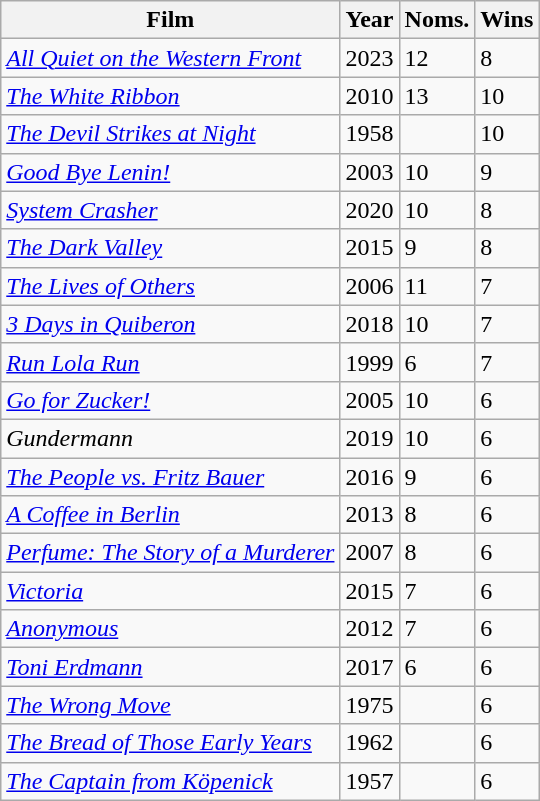<table class="wikitable sortable">
<tr>
<th>Film</th>
<th>Year</th>
<th>Noms.</th>
<th>Wins</th>
</tr>
<tr>
<td><em><a href='#'>All Quiet on the Western Front</a></em></td>
<td>2023</td>
<td>12</td>
<td>8</td>
</tr>
<tr>
<td><em><a href='#'>The White Ribbon</a></em></td>
<td>2010</td>
<td>13</td>
<td>10</td>
</tr>
<tr>
<td><em><a href='#'>The Devil Strikes at Night</a></em></td>
<td>1958</td>
<td></td>
<td>10</td>
</tr>
<tr>
<td><em><a href='#'>Good Bye Lenin!</a></em></td>
<td>2003</td>
<td>10</td>
<td>9</td>
</tr>
<tr>
<td><em><a href='#'>System Crasher</a></em></td>
<td>2020</td>
<td>10</td>
<td>8</td>
</tr>
<tr>
<td><em><a href='#'>The Dark Valley</a></em></td>
<td>2015</td>
<td>9</td>
<td>8</td>
</tr>
<tr>
<td><em><a href='#'>The Lives of Others</a></em></td>
<td>2006</td>
<td>11</td>
<td>7</td>
</tr>
<tr>
<td><em><a href='#'>3 Days in Quiberon</a></em></td>
<td>2018</td>
<td>10</td>
<td>7</td>
</tr>
<tr>
<td><em><a href='#'>Run Lola Run</a></em></td>
<td>1999</td>
<td>6</td>
<td>7</td>
</tr>
<tr>
<td><em><a href='#'>Go for Zucker!</a></em></td>
<td>2005</td>
<td>10</td>
<td>6</td>
</tr>
<tr>
<td><em>Gundermann</em></td>
<td>2019</td>
<td>10</td>
<td>6</td>
</tr>
<tr>
<td><em><a href='#'>The People vs. Fritz Bauer</a></em></td>
<td>2016</td>
<td>9</td>
<td>6</td>
</tr>
<tr>
<td><em><a href='#'>A Coffee in Berlin</a></em></td>
<td>2013</td>
<td>8</td>
<td>6</td>
</tr>
<tr>
<td><em><a href='#'>Perfume: The Story of a Murderer</a></em></td>
<td>2007</td>
<td>8</td>
<td>6</td>
</tr>
<tr>
<td><em><a href='#'>Victoria</a></em></td>
<td>2015</td>
<td>7</td>
<td>6</td>
</tr>
<tr>
<td><em><a href='#'>Anonymous</a></em></td>
<td>2012</td>
<td>7</td>
<td>6</td>
</tr>
<tr>
<td><em><a href='#'>Toni Erdmann</a></em></td>
<td>2017</td>
<td>6</td>
<td>6</td>
</tr>
<tr>
<td><em><a href='#'>The Wrong Move</a></em></td>
<td>1975</td>
<td></td>
<td>6</td>
</tr>
<tr>
<td><em><a href='#'>The Bread of Those Early Years</a></em></td>
<td>1962</td>
<td></td>
<td>6</td>
</tr>
<tr>
<td><em><a href='#'>The Captain from Köpenick</a></em></td>
<td>1957</td>
<td></td>
<td>6</td>
</tr>
</table>
